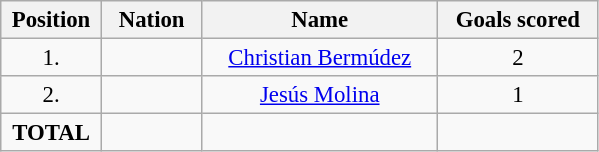<table class="wikitable" style="font-size: 95%; text-align: center;">
<tr>
<th width=60>Position</th>
<th width=60>Nation</th>
<th width=150>Name</th>
<th width=100>Goals scored</th>
</tr>
<tr>
<td>1.</td>
<td></td>
<td><a href='#'>Christian Bermúdez</a></td>
<td>2</td>
</tr>
<tr>
<td>2.</td>
<td></td>
<td><a href='#'>Jesús Molina</a></td>
<td>1</td>
</tr>
<tr>
<td><strong>TOTAL</strong></td>
<td></td>
<td></td>
<td></td>
</tr>
</table>
